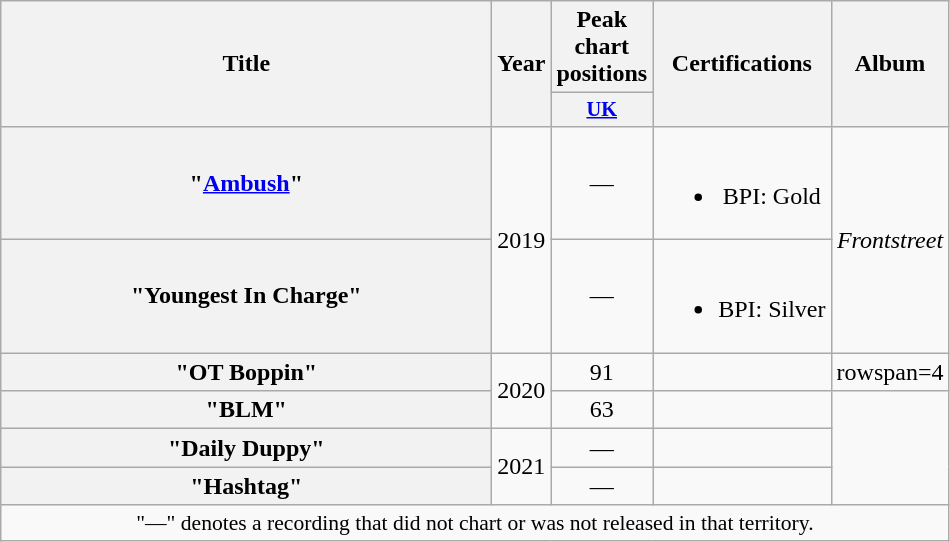<table class="wikitable plainrowheaders" style="text-align:center;">
<tr>
<th scope="col" rowspan="2" style="width:20em;">Title</th>
<th scope="col" rowspan="2">Year</th>
<th scope="col" colspan="1">Peak chart positions</th>
<th scope="col" rowspan="2">Certifications</th>
<th scope="col" rowspan="2">Album</th>
</tr>
<tr>
<th scope="col" style="width:3em;font-size:85%;"><a href='#'>UK</a><br></th>
</tr>
<tr>
<th scope="row">"<a href='#'>Ambush</a>"<br></th>
<td rowspan=2>2019</td>
<td>—</td>
<td><br><ul><li>BPI: Gold</li></ul></td>
<td rowspan=2><em>Frontstreet</em></td>
</tr>
<tr>
<th scope="row">"Youngest In Charge"</th>
<td>—</td>
<td><br><ul><li>BPI: Silver</li></ul></td>
</tr>
<tr>
<th scope="row">"OT Boppin"<br></th>
<td rowspan= 2>2020</td>
<td>91</td>
<td></td>
<td>rowspan=4 </td>
</tr>
<tr>
<th scope="row">"BLM"<br></th>
<td>63</td>
<td></td>
</tr>
<tr>
<th scope="row">"Daily Duppy"<br></th>
<td rowspan= 2>2021</td>
<td>—</td>
<td></td>
</tr>
<tr>
<th scope="row">"Hashtag"<br></th>
<td>—</td>
<td></td>
</tr>
<tr>
<td colspan="6" style="font-size:90%">"—" denotes a recording that did not chart or was not released in that territory.</td>
</tr>
</table>
